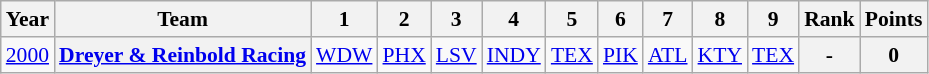<table class="wikitable" style="text-align:center; font-size:90%">
<tr>
<th>Year</th>
<th>Team</th>
<th>1</th>
<th>2</th>
<th>3</th>
<th>4</th>
<th>5</th>
<th>6</th>
<th>7</th>
<th>8</th>
<th>9</th>
<th>Rank</th>
<th>Points</th>
</tr>
<tr>
<td rowspan=1><a href='#'>2000</a></td>
<th><a href='#'>Dreyer & Reinbold Racing</a></th>
<td><a href='#'>WDW</a></td>
<td><a href='#'>PHX</a></td>
<td><a href='#'>LSV</a></td>
<td><a href='#'>INDY</a><br></td>
<td><a href='#'>TEX</a></td>
<td><a href='#'>PIK</a></td>
<td><a href='#'>ATL</a></td>
<td><a href='#'>KTY</a></td>
<td><a href='#'>TEX</a></td>
<th>-</th>
<th>0</th>
</tr>
</table>
